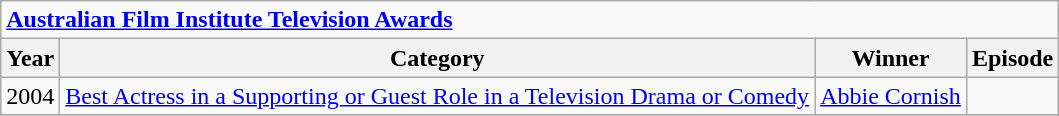<table class="wikitable">
<tr>
<td colspan=4><strong><a href='#'>Australian Film Institute Television Awards</a></strong></td>
</tr>
<tr>
<th>Year</th>
<th>Category</th>
<th>Winner</th>
<th>Episode</th>
</tr>
<tr>
<td rowspan=1>2004</td>
<td><a href='#'>Best Actress in a Supporting or Guest Role in a Television Drama or Comedy</a></td>
<td><a href='#'>Abbie Cornish</a></td>
<td></td>
</tr>
<tr>
</tr>
</table>
